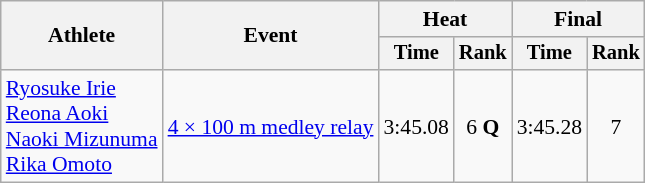<table class="wikitable" style="text-align:center; font-size:90%">
<tr>
<th rowspan=2>Athlete</th>
<th rowspan=2>Event</th>
<th colspan=2>Heat</th>
<th colspan=2>Final</th>
</tr>
<tr style="font-size:95%">
<th>Time</th>
<th>Rank</th>
<th>Time</th>
<th>Rank</th>
</tr>
<tr align=center>
<td align=left><a href='#'>Ryosuke Irie</a><br><a href='#'>Reona Aoki</a><br><a href='#'>Naoki Mizunuma</a><br><a href='#'>Rika Omoto</a></td>
<td align=left><a href='#'>4 × 100 m medley relay</a></td>
<td>3:45.08</td>
<td>6 <strong>Q</strong></td>
<td>3:45.28</td>
<td>7</td>
</tr>
</table>
